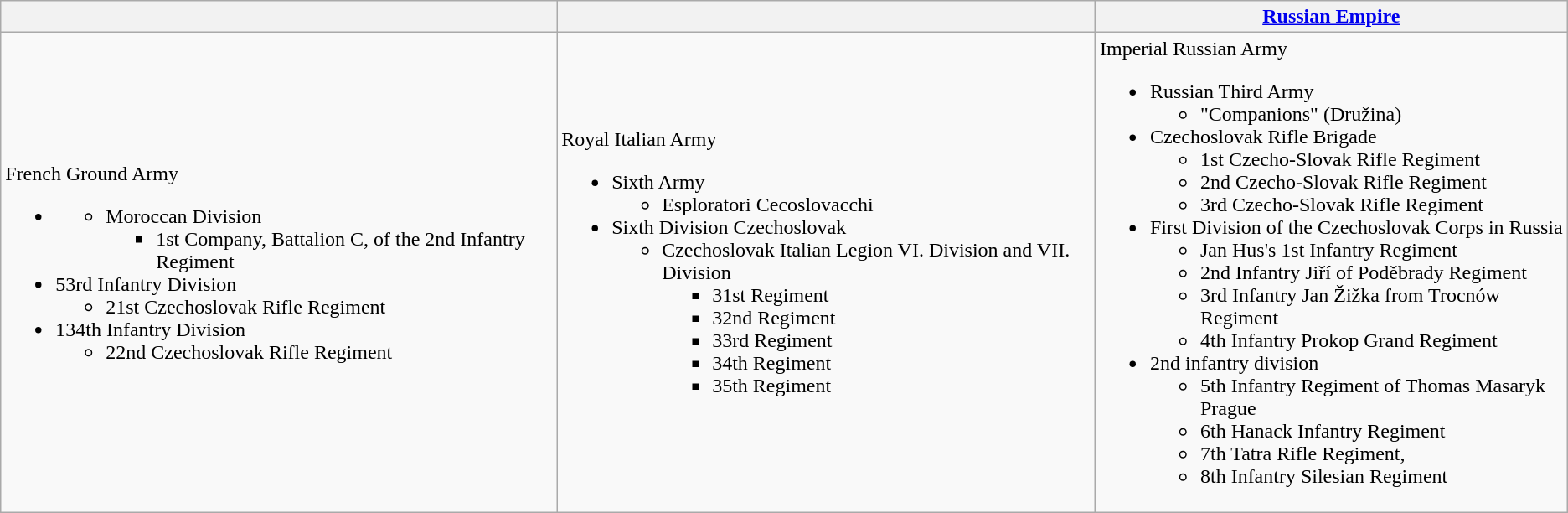<table class="wikitable">
<tr>
<th></th>
<th></th>
<th> <a href='#'>Russian Empire</a></th>
</tr>
<tr>
<td> French Ground Army<br><ul><li><ul><li>Moroccan Division<ul><li>1st Company, Battalion C, of the 2nd Infantry Regiment</li></ul></li></ul></li><li> 53rd Infantry Division<ul><li> 21st Czechoslovak Rifle Regiment</li></ul></li><li> 134th Infantry Division<ul><li> 22nd Czechoslovak Rifle Regiment</li></ul></li></ul></td>
<td> Royal Italian Army<br><ul><li> Sixth Army<ul><li> Esploratori Cecoslovacchi</li></ul></li><li> Sixth Division Czechoslovak<ul><li>Czechoslovak Italian Legion VI. Division and VII. Division<ul><li> 31st Regiment</li><li> 32nd Regiment</li><li> 33rd Regiment</li><li> 34th Regiment</li><li> 35th Regiment</li></ul></li></ul></li></ul></td>
<td> Imperial Russian Army<br><ul><li> Russian Third Army<ul><li> "Companions" (Družina)</li></ul></li><li> Czechoslovak Rifle Brigade<ul><li> 1st Czecho-Slovak Rifle Regiment</li><li> 2nd Czecho-Slovak Rifle Regiment</li><li> 3rd Czecho-Slovak Rifle Regiment</li></ul></li><li> First Division of the Czechoslovak Corps in Russia<ul><li> Jan Hus's 1st Infantry Regiment</li><li> 2nd Infantry Jiří of Poděbrady Regiment</li><li> 3rd Infantry Jan Žižka from Trocnów Regiment</li><li> 4th Infantry Prokop Grand Regiment</li></ul></li><li> 2nd infantry division<ul><li> 5th Infantry Regiment of Thomas Masaryk Prague</li><li> 6th Hanack Infantry Regiment</li><li> 7th Tatra Rifle Regiment,</li><li> 8th Infantry Silesian Regiment</li></ul></li></ul></td>
</tr>
</table>
